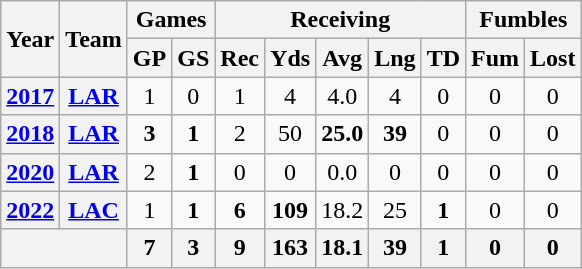<table class="wikitable" style="text-align: center;">
<tr>
<th rowspan="2">Year</th>
<th rowspan="2">Team</th>
<th colspan="2">Games</th>
<th colspan="5">Receiving</th>
<th colspan="2">Fumbles</th>
</tr>
<tr>
<th>GP</th>
<th>GS</th>
<th>Rec</th>
<th>Yds</th>
<th>Avg</th>
<th>Lng</th>
<th>TD</th>
<th>Fum</th>
<th>Lost</th>
</tr>
<tr>
<th><a href='#'>2017</a></th>
<th><a href='#'>LAR</a></th>
<td>1</td>
<td>0</td>
<td>1</td>
<td>4</td>
<td>4.0</td>
<td>4</td>
<td>0</td>
<td>0</td>
<td>0</td>
</tr>
<tr>
<th><a href='#'>2018</a></th>
<th><a href='#'>LAR</a></th>
<td><strong>3</strong></td>
<td><strong>1</strong></td>
<td>2</td>
<td>50</td>
<td><strong>25.0</strong></td>
<td><strong>39</strong></td>
<td>0</td>
<td>0</td>
<td>0</td>
</tr>
<tr>
<th><a href='#'>2020</a></th>
<th><a href='#'>LAR</a></th>
<td>2</td>
<td><strong>1</strong></td>
<td>0</td>
<td>0</td>
<td>0.0</td>
<td>0</td>
<td>0</td>
<td>0</td>
<td>0</td>
</tr>
<tr>
<th><a href='#'>2022</a></th>
<th><a href='#'>LAC</a></th>
<td>1</td>
<td><strong>1</strong></td>
<td><strong>6</strong></td>
<td><strong>109</strong></td>
<td>18.2</td>
<td>25</td>
<td><strong>1</strong></td>
<td>0</td>
<td>0</td>
</tr>
<tr>
<th colspan="2"></th>
<th>7</th>
<th>3</th>
<th>9</th>
<th>163</th>
<th>18.1</th>
<th>39</th>
<th>1</th>
<th>0</th>
<th>0</th>
</tr>
</table>
